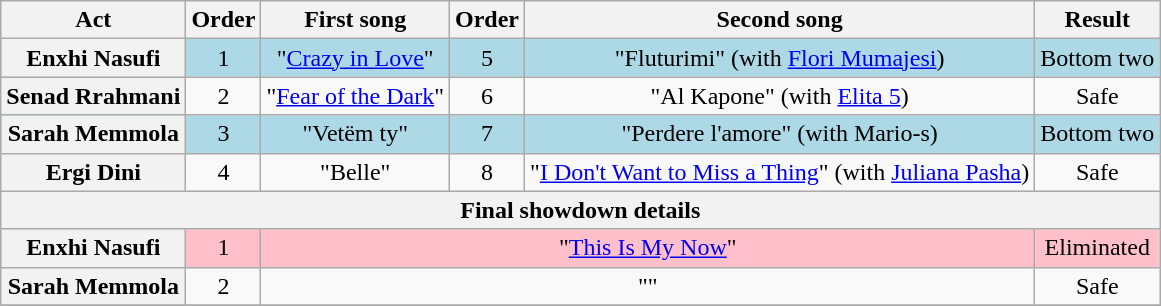<table class="wikitable plainrowheaders" style="text-align:center;">
<tr>
<th scope="col">Act</th>
<th scope="col">Order</th>
<th scope="col">First song</th>
<th scope="col">Order</th>
<th scope="col">Second song</th>
<th scope="col">Result</th>
</tr>
<tr style="background:lightblue;">
<th scope="row">Enxhi Nasufi</th>
<td>1</td>
<td>"<a href='#'>Crazy in Love</a>"</td>
<td>5</td>
<td>"Fluturimi" (with <a href='#'>Flori Mumajesi</a>)</td>
<td>Bottom two</td>
</tr>
<tr>
<th scope="row">Senad Rrahmani</th>
<td>2</td>
<td>"<a href='#'>Fear of the Dark</a>"</td>
<td>6</td>
<td>"Al Kapone" (with <a href='#'>Elita 5</a>)</td>
<td>Safe</td>
</tr>
<tr style="background:lightblue;">
<th scope="row">Sarah Memmola</th>
<td>3</td>
<td>"Vetëm ty"</td>
<td>7</td>
<td>"Perdere l'amore" (with Mario-s)</td>
<td>Bottom two</td>
</tr>
<tr>
<th scope="row">Ergi Dini</th>
<td>4</td>
<td>"Belle"</td>
<td>8</td>
<td>"<a href='#'>I Don't Want to Miss a Thing</a>" (with <a href='#'>Juliana Pasha</a>)</td>
<td>Safe</td>
</tr>
<tr>
<th colspan=6>Final showdown details</th>
</tr>
<tr style="background:pink;">
<th scope="row">Enxhi Nasufi</th>
<td>1</td>
<td colspan=3>"<a href='#'>This Is My Now</a>"</td>
<td>Eliminated</td>
</tr>
<tr>
<th scope="row">Sarah Memmola</th>
<td>2</td>
<td colspan=3>""</td>
<td>Safe</td>
</tr>
<tr>
</tr>
</table>
